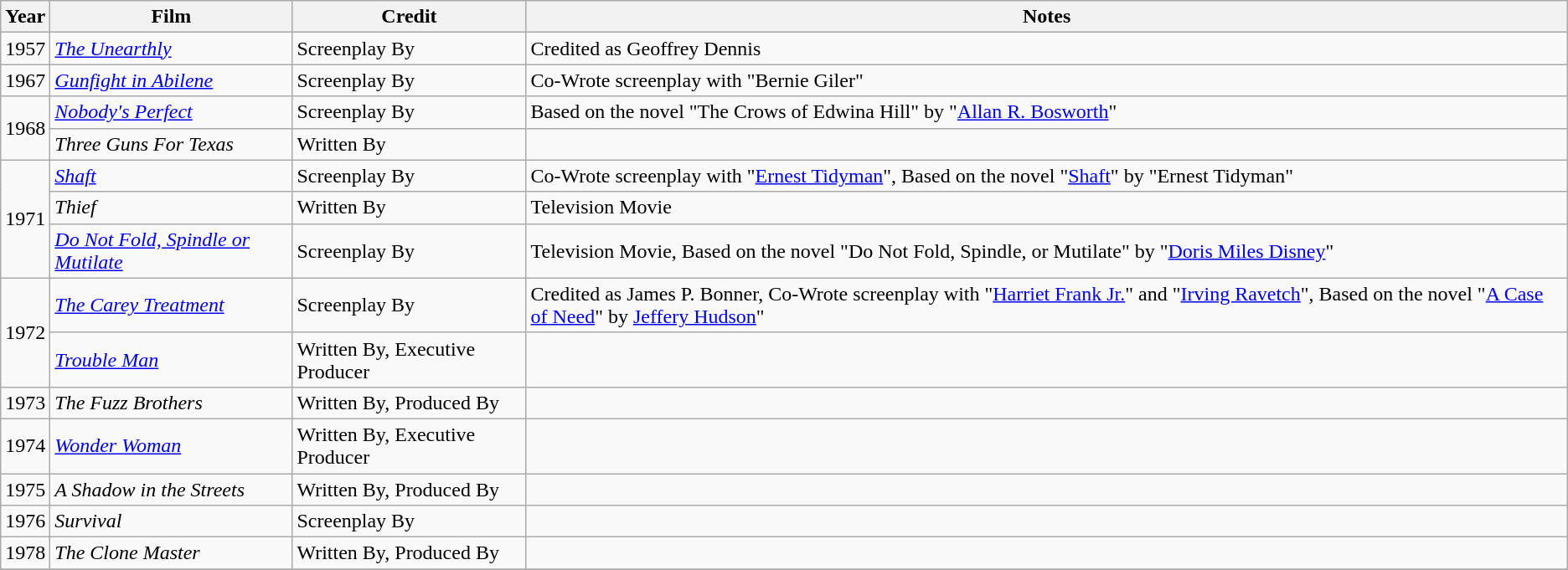<table class="wikitable">
<tr>
<th>Year</th>
<th>Film</th>
<th>Credit</th>
<th>Notes</th>
</tr>
<tr>
<td>1957</td>
<td><em><a href='#'>The Unearthly</a></em></td>
<td>Screenplay By</td>
<td>Credited as Geoffrey Dennis</td>
</tr>
<tr>
<td>1967</td>
<td><em><a href='#'>Gunfight in Abilene</a></em></td>
<td>Screenplay By</td>
<td>Co-Wrote screenplay with "Bernie Giler"</td>
</tr>
<tr>
<td rowspan=2>1968</td>
<td><em><a href='#'>Nobody's Perfect</a></em></td>
<td>Screenplay By</td>
<td>Based on the novel "The Crows of Edwina Hill" by "<a href='#'>Allan R. Bosworth</a>"</td>
</tr>
<tr>
<td><em>Three Guns For Texas</em></td>
<td>Written By</td>
<td></td>
</tr>
<tr>
<td rowspan=3>1971</td>
<td><em><a href='#'>Shaft</a></em></td>
<td>Screenplay By</td>
<td>Co-Wrote screenplay with "<a href='#'>Ernest Tidyman</a>", Based on the novel "<a href='#'>Shaft</a>" by "Ernest Tidyman"</td>
</tr>
<tr>
<td><em>Thief</em></td>
<td>Written By</td>
<td>Television Movie</td>
</tr>
<tr>
<td><em><a href='#'>Do Not Fold, Spindle or Mutilate</a></em></td>
<td>Screenplay By</td>
<td>Television Movie, Based on the novel "Do Not Fold, Spindle, or Mutilate" by "<a href='#'>Doris Miles Disney</a>"</td>
</tr>
<tr>
<td rowspan=2>1972</td>
<td><em><a href='#'>The Carey Treatment</a></em></td>
<td>Screenplay By</td>
<td>Credited as James P. Bonner, Co-Wrote screenplay with "<a href='#'>Harriet Frank Jr.</a>" and "<a href='#'>Irving Ravetch</a>", Based on the novel "<a href='#'>A Case of Need</a>" by <a href='#'>Jeffery Hudson</a>"</td>
</tr>
<tr>
<td><em><a href='#'>Trouble Man</a></em></td>
<td>Written By, Executive Producer</td>
<td></td>
</tr>
<tr>
<td>1973</td>
<td><em>The Fuzz Brothers</em></td>
<td>Written By, Produced By</td>
<td></td>
</tr>
<tr>
<td>1974</td>
<td><em><a href='#'>Wonder Woman</a></em></td>
<td>Written By, Executive Producer</td>
<td></td>
</tr>
<tr>
<td>1975</td>
<td><em>A Shadow in the Streets</em></td>
<td>Written By, Produced By</td>
<td></td>
</tr>
<tr>
<td>1976</td>
<td><em>Survival</em></td>
<td>Screenplay By</td>
<td></td>
</tr>
<tr>
<td>1978</td>
<td><em>The Clone Master</em></td>
<td>Written By, Produced By</td>
<td></td>
</tr>
<tr>
</tr>
</table>
